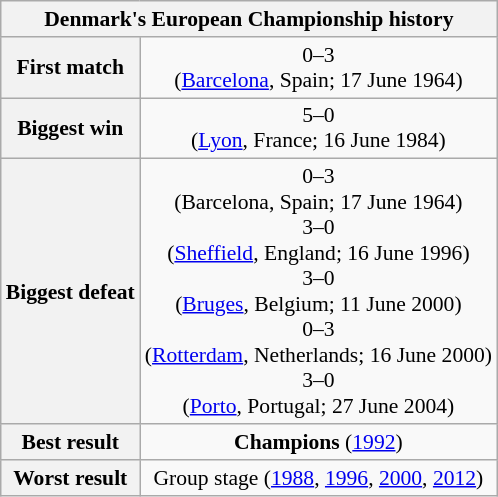<table class="wikitable collapsible collapsed" style="text-align: center;font-size:90%;">
<tr>
<th colspan=2>Denmark's European Championship history</th>
</tr>
<tr>
<th>First match</th>
<td> 0–3 <br>(<a href='#'>Barcelona</a>, Spain; 17 June 1964)</td>
</tr>
<tr>
<th>Biggest win</th>
<td> 5–0 <br>(<a href='#'>Lyon</a>, France; 16 June 1984)</td>
</tr>
<tr>
<th>Biggest defeat</th>
<td> 0–3 <br>(Barcelona, Spain; 17 June 1964)<br> 3–0 <br>(<a href='#'>Sheffield</a>, England; 16 June 1996)<br> 3–0 <br>(<a href='#'>Bruges</a>, Belgium; 11 June 2000)<br> 0–3 <br>(<a href='#'>Rotterdam</a>, Netherlands; 16 June 2000)<br> 3–0 <br>(<a href='#'>Porto</a>, Portugal; 27 June 2004)</td>
</tr>
<tr>
<th>Best result</th>
<td><strong>Champions</strong> (<a href='#'>1992</a>)</td>
</tr>
<tr>
<th>Worst result</th>
<td>Group stage (<a href='#'>1988</a>, <a href='#'>1996</a>, <a href='#'>2000</a>, <a href='#'>2012</a>)</td>
</tr>
</table>
